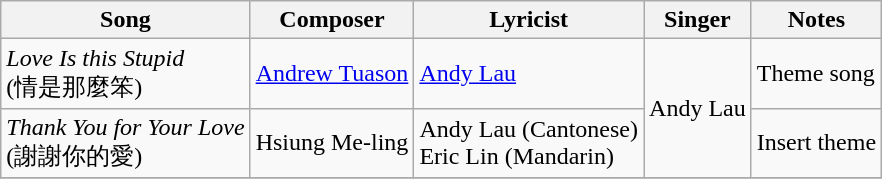<table class="wikitable">
<tr>
<th>Song</th>
<th>Composer</th>
<th>Lyricist</th>
<th>Singer</th>
<th>Notes</th>
</tr>
<tr>
<td><em>Love Is this Stupid</em><br>(情是那麼笨)</td>
<td><a href='#'>Andrew Tuason</a></td>
<td><a href='#'>Andy Lau</a></td>
<td rowspan=2>Andy Lau</td>
<td>Theme song</td>
</tr>
<tr>
<td><em>Thank You for Your Love</em><br>(謝謝你的愛)</td>
<td>Hsiung Me-ling</td>
<td>Andy Lau (Cantonese)<br>Eric Lin (Mandarin)</td>
<td>Insert theme</td>
</tr>
<tr>
</tr>
</table>
